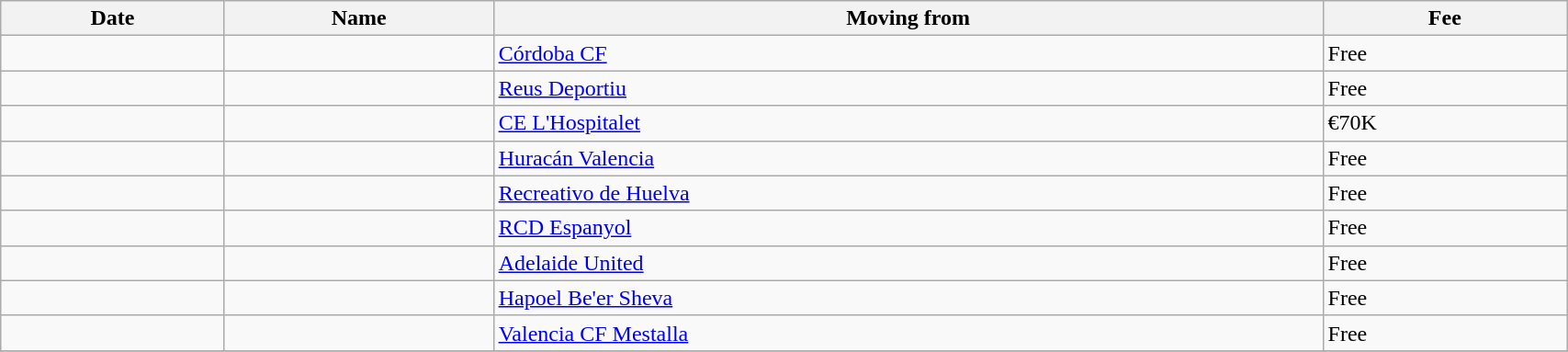<table class="wikitable sortable" width=90%>
<tr>
<th>Date</th>
<th>Name</th>
<th>Moving from</th>
<th>Fee</th>
</tr>
<tr>
<td></td>
<td> </td>
<td> <a href='#'>Córdoba CF</a></td>
<td>Free</td>
</tr>
<tr>
<td></td>
<td> </td>
<td> <a href='#'>Reus Deportiu</a></td>
<td>Free</td>
</tr>
<tr>
<td></td>
<td> </td>
<td> <a href='#'>CE L'Hospitalet</a></td>
<td>€70K</td>
</tr>
<tr>
<td></td>
<td> </td>
<td> <a href='#'>Huracán Valencia</a></td>
<td>Free</td>
</tr>
<tr>
<td></td>
<td> </td>
<td> <a href='#'>Recreativo de Huelva</a></td>
<td>Free</td>
</tr>
<tr>
<td></td>
<td> </td>
<td> <a href='#'>RCD Espanyol</a></td>
<td>Free</td>
</tr>
<tr>
<td></td>
<td> </td>
<td> <a href='#'>Adelaide United</a></td>
<td>Free</td>
</tr>
<tr>
<td></td>
<td> </td>
<td> <a href='#'>Hapoel Be'er Sheva</a></td>
<td>Free</td>
</tr>
<tr>
<td></td>
<td> </td>
<td> <a href='#'>Valencia CF Mestalla</a></td>
<td>Free</td>
</tr>
<tr>
</tr>
</table>
